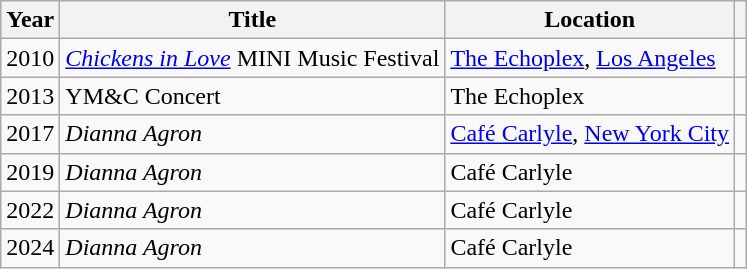<table class="wikitable sortable">
<tr>
<th>Year</th>
<th>Title</th>
<th>Location</th>
<th class="unsortable"></th>
</tr>
<tr>
<td>2010</td>
<td><em><a href='#'>Chickens in Love</a></em> MINI Music Festival</td>
<td><a href='#'>The Echoplex</a>, <a href='#'>Los Angeles</a></td>
<td align="center"></td>
</tr>
<tr>
<td>2013</td>
<td>YM&C Concert</td>
<td>The Echoplex</td>
<td align="center"></td>
</tr>
<tr>
<td>2017</td>
<td><em>Dianna Agron</em></td>
<td><a href='#'>Café Carlyle</a>, <a href='#'>New York City</a></td>
<td align="center"></td>
</tr>
<tr>
<td>2019</td>
<td><em>Dianna Agron</em></td>
<td>Café Carlyle</td>
<td align="center"></td>
</tr>
<tr>
<td>2022</td>
<td><em>Dianna Agron</em></td>
<td>Café Carlyle</td>
<td align="center"></td>
</tr>
<tr>
<td>2024</td>
<td><em>Dianna Agron</em></td>
<td>Café Carlyle</td>
<td align="center"></td>
</tr>
</table>
